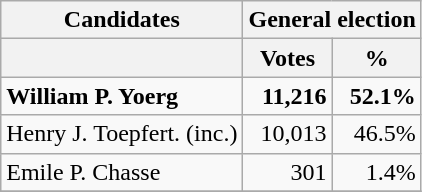<table class=wikitable>
<tr>
<th colspan=1><strong>Candidates</strong></th>
<th colspan=2><strong>General election</strong></th>
</tr>
<tr>
<th></th>
<th>Votes</th>
<th>%</th>
</tr>
<tr>
<td><strong>William P. Yoerg</strong></td>
<td align="right"><strong>11,216</strong></td>
<td align="right"><strong>52.1%</strong></td>
</tr>
<tr>
<td>Henry J. Toepfert. (inc.)</td>
<td align="right">10,013</td>
<td align="right">46.5%</td>
</tr>
<tr>
<td>Emile P. Chasse</td>
<td align="right">301</td>
<td align="right">1.4%</td>
</tr>
<tr>
</tr>
</table>
